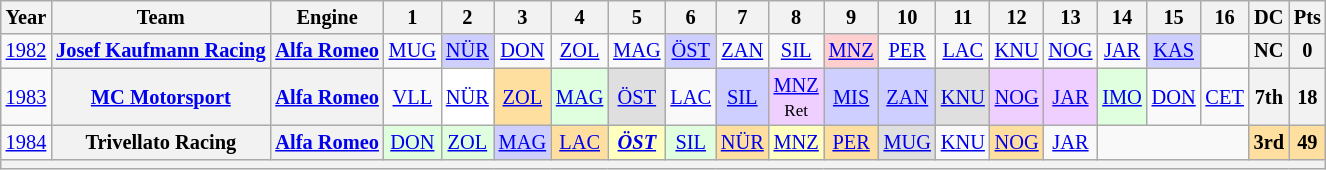<table class="wikitable" style="text-align:center; font-size:85%">
<tr>
<th>Year</th>
<th>Team</th>
<th>Engine</th>
<th>1</th>
<th>2</th>
<th>3</th>
<th>4</th>
<th>5</th>
<th>6</th>
<th>7</th>
<th>8</th>
<th>9</th>
<th>10</th>
<th>11</th>
<th>12</th>
<th>13</th>
<th>14</th>
<th>15</th>
<th>16</th>
<th>DC</th>
<th>Pts</th>
</tr>
<tr>
<td><a href='#'>1982</a></td>
<th nowrap><a href='#'>Josef Kaufmann Racing</a></th>
<th nowrap><a href='#'>Alfa Romeo</a></th>
<td><a href='#'>MUG</a></td>
<td style="background:#CFCFFF;"><a href='#'>NÜR</a><br></td>
<td><a href='#'>DON</a></td>
<td><a href='#'>ZOL</a></td>
<td><a href='#'>MAG</a></td>
<td style="background:#CFCFFF;"><a href='#'>ÖST</a><br></td>
<td><a href='#'>ZAN</a></td>
<td><a href='#'>SIL</a></td>
<td style="background:#FFCFCF;"><a href='#'>MNZ</a><br></td>
<td><a href='#'>PER</a></td>
<td><a href='#'>LAC</a></td>
<td><a href='#'>KNU</a></td>
<td><a href='#'>NOG</a></td>
<td><a href='#'>JAR</a></td>
<td style="background:#CFCFFF;"><a href='#'>KAS</a><br></td>
<td></td>
<th>NC</th>
<th>0</th>
</tr>
<tr>
<td><a href='#'>1983</a></td>
<th nowrap><a href='#'>MC Motorsport</a></th>
<th nowrap><a href='#'>Alfa Romeo</a></th>
<td><a href='#'>VLL</a></td>
<td style="background:#FFFFFF;"><a href='#'>NÜR</a><br></td>
<td style="background:#FFDF9F;"><a href='#'>ZOL</a><br></td>
<td style="background:#DFFFDF;"><a href='#'>MAG</a><br></td>
<td style="background:#DFDFDF;"><a href='#'>ÖST</a><br></td>
<td><a href='#'>LAC</a></td>
<td style="background:#CFCFFF;"><a href='#'>SIL</a><br></td>
<td style="background:#EFCFFF;"><a href='#'>MNZ</a><br><small>Ret</small></td>
<td style="background:#CFCFFF;"><a href='#'>MIS</a><br></td>
<td style="background:#CFCFFF;"><a href='#'>ZAN</a><br></td>
<td style="background:#DFDFDF;"><a href='#'>KNU</a><br></td>
<td style="background:#EFCFFF;"><a href='#'>NOG</a><br></td>
<td style="background:#EFCFFF;"><a href='#'>JAR</a><br></td>
<td style="background:#DFFFDF;"><a href='#'>IMO</a><br></td>
<td><a href='#'>DON</a></td>
<td><a href='#'>CET</a></td>
<th>7th</th>
<th>18</th>
</tr>
<tr>
<td><a href='#'>1984</a></td>
<th>Trivellato Racing</th>
<th><a href='#'>Alfa Romeo</a></th>
<td style="background:#DFFFDF;"><a href='#'>DON</a><br></td>
<td style="background:#DFFFDF;"><a href='#'>ZOL</a><br></td>
<td style="background:#CFCFFF;"><a href='#'>MAG</a><br></td>
<td style="background:#FFDF9F;"><a href='#'>LAC</a><br></td>
<td style="background:#FFFFBF;"><strong><em><a href='#'>ÖST</a></em></strong><br></td>
<td style="background:#DFFFDF;"><a href='#'>SIL</a><br></td>
<td style="background:#FFDF9F;"><a href='#'>NÜR</a><br></td>
<td style="background:#FFFFBF;"><a href='#'>MNZ</a><br></td>
<td style="background:#FFDF9F;"><a href='#'>PER</a><br></td>
<td style="background:#DFDFDF;"><a href='#'>MUG</a><br></td>
<td><a href='#'>KNU</a></td>
<td style="background:#FFDF9F;"><a href='#'>NOG</a><br></td>
<td><a href='#'>JAR</a></td>
<td colspan=3></td>
<th style="background:#FFDF9F;">3rd</th>
<th style="background:#FFDF9F;">49</th>
</tr>
<tr>
<th colspan="21"></th>
</tr>
</table>
